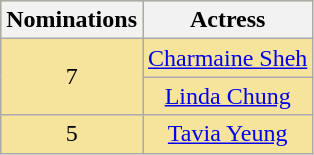<table class="wikitable" rowspan=2 style="text-align: center; background: #f6e39c">
<tr>
<th scope="col" width="55">Nominations</th>
<th scope="col" align="center">Actress</th>
</tr>
<tr>
<td rowspan=2 style="text-align:center;">7</td>
<td><a href='#'>Charmaine Sheh</a></td>
</tr>
<tr>
<td><a href='#'>Linda Chung</a></td>
</tr>
<tr>
<td rowspan=1 style="text-align:center;">5</td>
<td><a href='#'>Tavia Yeung</a></td>
</tr>
</table>
